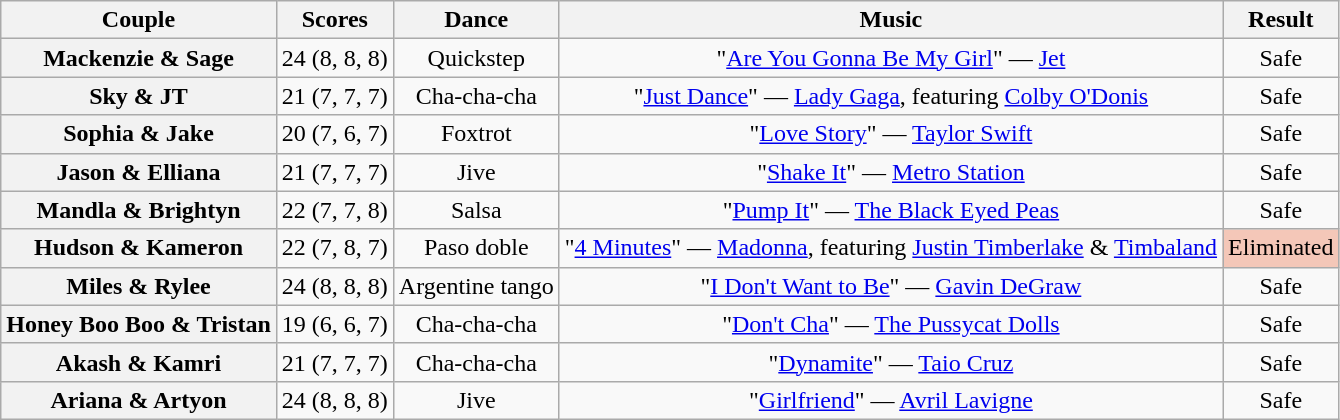<table class="wikitable sortable" style="text-align:center;">
<tr>
<th scope="col">Couple</th>
<th scope="col">Scores</th>
<th scope="col">Dance</th>
<th scope="col" class="unsortable">Music</th>
<th scope="col" class="unsortable">Result</th>
</tr>
<tr>
<th scope="row">Mackenzie & Sage</th>
<td>24 (8, 8, 8)</td>
<td>Quickstep</td>
<td>"<a href='#'>Are You Gonna Be My Girl</a>" — <a href='#'>Jet</a></td>
<td>Safe</td>
</tr>
<tr>
<th scope="row">Sky & JT</th>
<td>21 (7, 7, 7)</td>
<td>Cha-cha-cha</td>
<td>"<a href='#'>Just Dance</a>" — <a href='#'>Lady Gaga</a>, featuring <a href='#'>Colby O'Donis</a></td>
<td>Safe</td>
</tr>
<tr>
<th scope="row">Sophia & Jake</th>
<td>20 (7, 6, 7)</td>
<td>Foxtrot</td>
<td>"<a href='#'>Love Story</a>" — <a href='#'>Taylor Swift</a></td>
<td>Safe</td>
</tr>
<tr>
<th scope="row">Jason & Elliana</th>
<td>21 (7, 7, 7)</td>
<td>Jive</td>
<td>"<a href='#'>Shake It</a>" — <a href='#'>Metro Station</a></td>
<td>Safe</td>
</tr>
<tr>
<th scope="row">Mandla & Brightyn</th>
<td>22 (7, 7, 8)</td>
<td>Salsa</td>
<td>"<a href='#'>Pump It</a>" — <a href='#'>The Black Eyed Peas</a></td>
<td>Safe</td>
</tr>
<tr>
<th scope="row">Hudson & Kameron</th>
<td>22 (7, 8, 7)</td>
<td>Paso doble</td>
<td>"<a href='#'>4 Minutes</a>" — <a href='#'>Madonna</a>, featuring <a href='#'>Justin Timberlake</a> & <a href='#'>Timbaland</a></td>
<td bgcolor=f4c7b8>Eliminated</td>
</tr>
<tr>
<th scope="row">Miles & Rylee</th>
<td>24 (8, 8, 8)</td>
<td>Argentine tango</td>
<td>"<a href='#'>I Don't Want to Be</a>" — <a href='#'>Gavin DeGraw</a></td>
<td>Safe</td>
</tr>
<tr>
<th scope="row">Honey Boo Boo & Tristan</th>
<td>19 (6, 6, 7)</td>
<td>Cha-cha-cha</td>
<td>"<a href='#'>Don't Cha</a>" — <a href='#'>The Pussycat Dolls</a></td>
<td>Safe</td>
</tr>
<tr>
<th scope="row">Akash & Kamri</th>
<td>21 (7, 7, 7)</td>
<td>Cha-cha-cha</td>
<td>"<a href='#'>Dynamite</a>" — <a href='#'>Taio Cruz</a></td>
<td>Safe</td>
</tr>
<tr>
<th scope="row">Ariana & Artyon</th>
<td>24 (8, 8, 8)</td>
<td>Jive</td>
<td>"<a href='#'>Girlfriend</a>" — <a href='#'>Avril Lavigne</a></td>
<td>Safe</td>
</tr>
</table>
